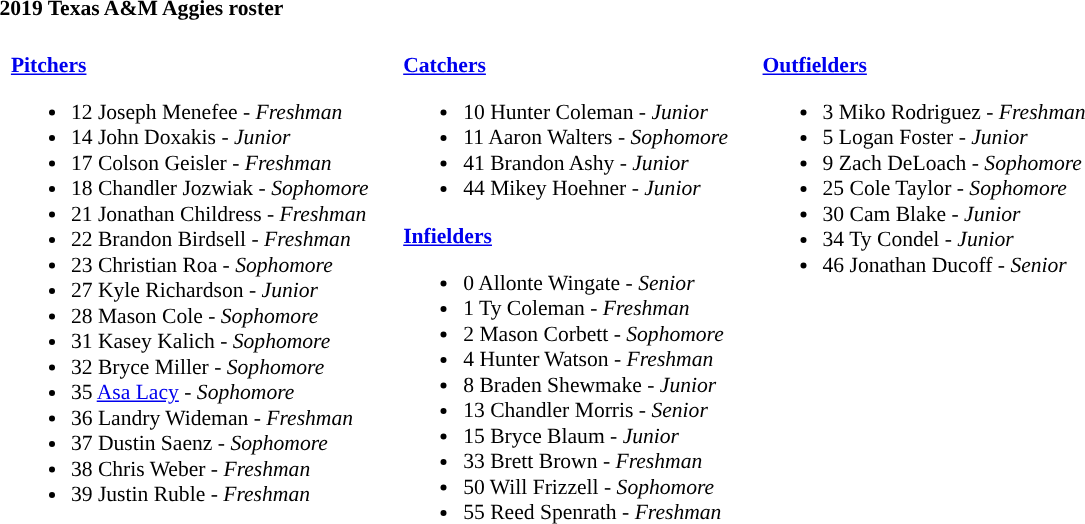<table class="toccolours" style="text-align: left; font-size:90%;">
<tr>
<th colspan="9">2019 Texas A&M Aggies roster</th>
</tr>
<tr>
<td width="03"> </td>
<td valign="top"><br><strong><a href='#'>Pitchers</a></strong><ul><li>12 Joseph Menefee - <em>Freshman</em></li><li>14 John Doxakis - <em>Junior</em></li><li>17 Colson Geisler - <em>Freshman</em></li><li>18 Chandler Jozwiak - <em>Sophomore</em></li><li>21 Jonathan Childress - <em>Freshman</em></li><li>22 Brandon Birdsell - <em>Freshman</em></li><li>23 Christian Roa - <em>Sophomore</em></li><li>27 Kyle Richardson - <em>Junior</em></li><li>28 Mason Cole - <em> Sophomore</em></li><li>31 Kasey Kalich - <em>Sophomore</em></li><li>32 Bryce Miller - <em>Sophomore</em></li><li>35 <a href='#'>Asa Lacy</a> - <em>Sophomore</em></li><li>36 Landry Wideman - <em>Freshman</em></li><li>37 Dustin Saenz - <em>Sophomore</em></li><li>38 Chris Weber - <em>Freshman</em></li><li>39 Justin Ruble - <em>Freshman</em></li></ul></td>
<td width="15"> </td>
<td valign="top"><br><strong><a href='#'>Catchers</a></strong><ul><li>10 Hunter Coleman - <em>Junior</em></li><li>11 Aaron Walters - <em>Sophomore</em></li><li>41 Brandon Ashy - <em>Junior</em></li><li>44 Mikey Hoehner - <em>Junior</em></li></ul><strong><a href='#'>Infielders</a></strong><ul><li>0 Allonte Wingate - <em>Senior</em></li><li>1 Ty Coleman - <em>Freshman</em></li><li>2 Mason Corbett - <em>Sophomore</em></li><li>4 Hunter Watson - <em>Freshman</em></li><li>8 Braden Shewmake - <em>Junior</em></li><li>13 Chandler Morris - <em>Senior</em></li><li>15 Bryce Blaum - <em>Junior</em></li><li>33 Brett Brown - <em>Freshman</em></li><li>50 Will Frizzell - <em>Sophomore</em></li><li>55 Reed Spenrath - <em>Freshman</em></li></ul></td>
<td width="15"> </td>
<td valign="top"><br><strong><a href='#'>Outfielders</a></strong><ul><li>3 Miko Rodriguez - <em>Freshman</em></li><li>5 Logan Foster - <em>Junior</em></li><li>9 Zach DeLoach - <em>Sophomore</em></li><li>25 Cole Taylor - <em>Sophomore</em></li><li>30 Cam Blake - <em>Junior</em></li><li>34 Ty Condel - <em>Junior</em></li><li>46 Jonathan Ducoff - <em>Senior</em></li></ul></td>
</tr>
</table>
